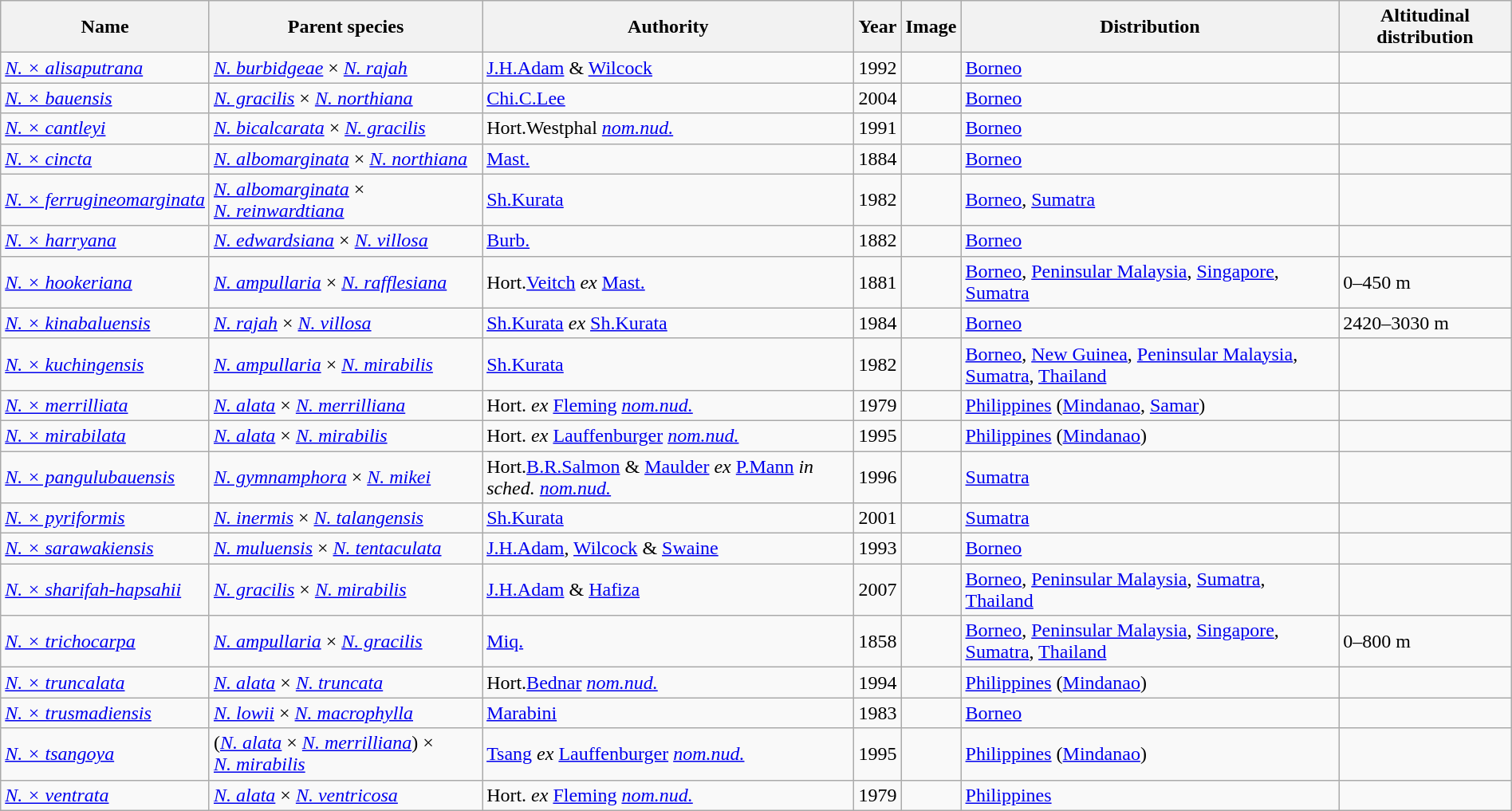<table class="sortable wikitable" width="100%">
<tr>
<th>Name</th>
<th>Parent species</th>
<th>Authority</th>
<th>Year</th>
<th>Image</th>
<th>Distribution</th>
<th>Altitudinal distribution</th>
</tr>
<tr>
<td><em><a href='#'>N. × alisaputrana</a></em></td>
<td><em><a href='#'>N. burbidgeae</a></em> × <em><a href='#'>N. rajah</a></em></td>
<td><a href='#'>J.H.Adam</a> & <a href='#'>Wilcock</a></td>
<td>1992</td>
<td></td>
<td><a href='#'>Borneo</a></td>
<td></td>
</tr>
<tr>
<td><em><a href='#'>N. × bauensis</a></em></td>
<td><em><a href='#'>N. gracilis</a></em> × <em><a href='#'>N. northiana</a></em></td>
<td><a href='#'>Chi.C.Lee</a></td>
<td>2004</td>
<td></td>
<td><a href='#'>Borneo</a></td>
<td></td>
</tr>
<tr>
<td><em><a href='#'>N. × cantleyi</a></em></td>
<td><em><a href='#'>N. bicalcarata</a></em> × <em><a href='#'>N. gracilis</a></em></td>
<td>Hort.Westphal <em><a href='#'>nom.nud.</a></em></td>
<td>1991</td>
<td></td>
<td><a href='#'>Borneo</a></td>
<td></td>
</tr>
<tr>
<td><em><a href='#'>N. × cincta</a></em></td>
<td><em><a href='#'>N. albomarginata</a></em> × <em><a href='#'>N. northiana</a></em></td>
<td><a href='#'>Mast.</a></td>
<td>1884</td>
<td></td>
<td><a href='#'>Borneo</a></td>
<td></td>
</tr>
<tr>
<td><em><a href='#'>N. × ferrugineomarginata</a></em></td>
<td><em><a href='#'>N. albomarginata</a></em> × <em><a href='#'>N. reinwardtiana</a></em></td>
<td><a href='#'>Sh.Kurata</a></td>
<td>1982</td>
<td></td>
<td><a href='#'>Borneo</a>, <a href='#'>Sumatra</a></td>
<td></td>
</tr>
<tr>
<td><em><a href='#'>N. × harryana</a></em></td>
<td><em><a href='#'>N. edwardsiana</a></em> × <em><a href='#'>N. villosa</a></em></td>
<td><a href='#'>Burb.</a></td>
<td>1882</td>
<td></td>
<td><a href='#'>Borneo</a></td>
<td></td>
</tr>
<tr>
<td><em><a href='#'>N. × hookeriana</a></em></td>
<td><em><a href='#'>N. ampullaria</a></em> × <em><a href='#'>N. rafflesiana</a></em></td>
<td>Hort.<a href='#'>Veitch</a> <em>ex</em> <a href='#'>Mast.</a></td>
<td>1881</td>
<td></td>
<td><a href='#'>Borneo</a>, <a href='#'>Peninsular Malaysia</a>, <a href='#'>Singapore</a>, <a href='#'>Sumatra</a></td>
<td>0–450 m</td>
</tr>
<tr>
<td><em><a href='#'>N. × kinabaluensis</a></em></td>
<td><em><a href='#'>N. rajah</a></em> × <em><a href='#'>N. villosa</a></em></td>
<td><a href='#'>Sh.Kurata</a> <em>ex</em> <a href='#'>Sh.Kurata</a></td>
<td>1984</td>
<td></td>
<td><a href='#'>Borneo</a></td>
<td>2420–3030 m</td>
</tr>
<tr>
<td><em><a href='#'>N. × kuchingensis</a></em></td>
<td><em><a href='#'>N. ampullaria</a></em> × <em><a href='#'>N. mirabilis</a></em></td>
<td><a href='#'>Sh.Kurata</a></td>
<td>1982</td>
<td></td>
<td><a href='#'>Borneo</a>, <a href='#'>New Guinea</a>, <a href='#'>Peninsular Malaysia</a>, <a href='#'>Sumatra</a>, <a href='#'>Thailand</a></td>
<td></td>
</tr>
<tr>
<td><em><a href='#'>N. × merrilliata</a></em></td>
<td><em><a href='#'>N. alata</a></em> × <em><a href='#'>N. merrilliana</a></em></td>
<td>Hort. <em>ex</em> <a href='#'>Fleming</a> <em><a href='#'>nom.nud.</a></em></td>
<td>1979</td>
<td></td>
<td><a href='#'>Philippines</a> (<a href='#'>Mindanao</a>, <a href='#'>Samar</a>)</td>
<td></td>
</tr>
<tr>
<td><em><a href='#'>N. × mirabilata</a></em></td>
<td><em><a href='#'>N. alata</a></em> × <em><a href='#'>N. mirabilis</a></em></td>
<td>Hort. <em>ex</em> <a href='#'>Lauffenburger</a> <em><a href='#'>nom.nud.</a></em></td>
<td>1995</td>
<td></td>
<td><a href='#'>Philippines</a> (<a href='#'>Mindanao</a>)</td>
<td></td>
</tr>
<tr>
<td><em><a href='#'>N. × pangulubauensis</a></em></td>
<td><em><a href='#'>N. gymnamphora</a></em> × <em><a href='#'>N. mikei</a></em></td>
<td>Hort.<a href='#'>B.R.Salmon</a> & <a href='#'>Maulder</a> <em>ex</em> <a href='#'>P.Mann</a> <em>in sched.</em> <em><a href='#'>nom.nud.</a></em></td>
<td>1996</td>
<td></td>
<td><a href='#'>Sumatra</a></td>
<td></td>
</tr>
<tr>
<td><em><a href='#'>N. × pyriformis</a></em></td>
<td><em><a href='#'>N. inermis</a></em> × <em><a href='#'>N. talangensis</a></em></td>
<td><a href='#'>Sh.Kurata</a></td>
<td>2001</td>
<td></td>
<td><a href='#'>Sumatra</a></td>
<td></td>
</tr>
<tr>
<td><em><a href='#'>N. × sarawakiensis</a></em></td>
<td><em><a href='#'>N. muluensis</a></em> × <em><a href='#'>N. tentaculata</a></em></td>
<td><a href='#'>J.H.Adam</a>, <a href='#'>Wilcock</a> & <a href='#'>Swaine</a></td>
<td>1993</td>
<td></td>
<td><a href='#'>Borneo</a></td>
<td></td>
</tr>
<tr>
<td><em><a href='#'>N. × sharifah-hapsahii</a></em></td>
<td><em><a href='#'>N. gracilis</a></em> × <em><a href='#'>N. mirabilis</a></em></td>
<td><a href='#'>J.H.Adam</a> & <a href='#'>Hafiza</a></td>
<td>2007</td>
<td></td>
<td><a href='#'>Borneo</a>, <a href='#'>Peninsular Malaysia</a>, <a href='#'>Sumatra</a>, <a href='#'>Thailand</a></td>
<td></td>
</tr>
<tr>
<td><em><a href='#'>N. × trichocarpa</a></em></td>
<td><em><a href='#'>N. ampullaria</a></em> × <em><a href='#'>N. gracilis</a></em></td>
<td><a href='#'>Miq.</a></td>
<td>1858</td>
<td></td>
<td><a href='#'>Borneo</a>, <a href='#'>Peninsular Malaysia</a>, <a href='#'>Singapore</a>, <a href='#'>Sumatra</a>, <a href='#'>Thailand</a></td>
<td>0–800 m</td>
</tr>
<tr>
<td><em><a href='#'>N. × truncalata</a></em></td>
<td><em><a href='#'>N. alata</a></em> × <em><a href='#'>N. truncata</a></em></td>
<td>Hort.<a href='#'>Bednar</a> <em><a href='#'>nom.nud.</a></em></td>
<td>1994</td>
<td></td>
<td><a href='#'>Philippines</a> (<a href='#'>Mindanao</a>)</td>
<td></td>
</tr>
<tr>
<td><em><a href='#'>N. × trusmadiensis</a></em></td>
<td><em><a href='#'>N. lowii</a></em> × <em><a href='#'>N. macrophylla</a></em></td>
<td><a href='#'>Marabini</a></td>
<td>1983</td>
<td></td>
<td><a href='#'>Borneo</a></td>
<td></td>
</tr>
<tr>
<td><em><a href='#'>N. × tsangoya</a></em></td>
<td>(<em><a href='#'>N. alata</a></em> × <em><a href='#'>N. merrilliana</a></em>) × <em><a href='#'>N. mirabilis</a></em></td>
<td><a href='#'>Tsang</a> <em>ex</em> <a href='#'>Lauffenburger</a> <em><a href='#'>nom.nud.</a></em></td>
<td>1995</td>
<td></td>
<td><a href='#'>Philippines</a> (<a href='#'>Mindanao</a>)</td>
<td></td>
</tr>
<tr>
<td><em><a href='#'>N. × ventrata</a></em></td>
<td><em><a href='#'>N. alata</a></em> × <em><a href='#'>N. ventricosa</a></em></td>
<td>Hort. <em>ex</em> <a href='#'>Fleming</a> <em><a href='#'>nom.nud.</a></em></td>
<td>1979</td>
<td></td>
<td><a href='#'>Philippines</a></td>
<td></td>
</tr>
</table>
